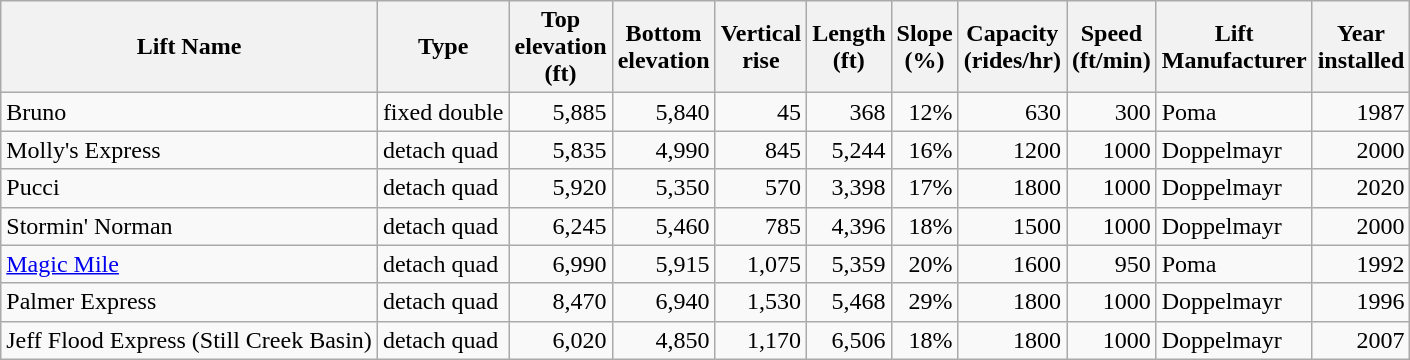<table border="0" cellpadding="0" cellspacing="0">
<tr>
<td><br><table class="wikitable" style="text-align: right;"    >
<tr>
<th>Lift Name</th>
<th>Type</th>
<th>Top<br>elevation<br>(ft)</th>
<th>Bottom<br>elevation</th>
<th>Vertical<br>rise</th>
<th>Length<br>(ft)</th>
<th>Slope<br>(%)</th>
<th>Capacity<br>(rides/hr)</th>
<th>Speed<br>(ft/min)</th>
<th>Lift<br>Manufacturer</th>
<th>Year<br>installed</th>
</tr>
<tr>
<td style="text-align: left;">Bruno</td>
<td style="text-align: left;">fixed double</td>
<td>5,885</td>
<td>5,840</td>
<td>45</td>
<td>368</td>
<td>12%</td>
<td>630</td>
<td>300</td>
<td style="text-align: left;">Poma</td>
<td>1987</td>
</tr>
<tr>
<td style="text-align: left;">Molly's Express</td>
<td style="text-align: left;">detach quad</td>
<td>5,835</td>
<td>4,990</td>
<td>845</td>
<td>5,244</td>
<td>16%</td>
<td>1200</td>
<td>1000</td>
<td style="text-align: left;">Doppelmayr</td>
<td>2000</td>
</tr>
<tr>
<td style="text-align: left;">Pucci</td>
<td style="text-align: left;">detach quad</td>
<td>5,920</td>
<td>5,350</td>
<td>570</td>
<td>3,398</td>
<td>17%</td>
<td>1800</td>
<td>1000</td>
<td style="text-align: left;">Doppelmayr</td>
<td>2020</td>
</tr>
<tr>
<td style="text-align: left;">Stormin' Norman</td>
<td style="text-align: left;">detach quad</td>
<td>6,245</td>
<td>5,460</td>
<td>785</td>
<td>4,396</td>
<td>18%</td>
<td>1500</td>
<td>1000</td>
<td style="text-align: left;">Doppelmayr</td>
<td>2000</td>
</tr>
<tr>
<td style="text-align: left;"><a href='#'>Magic Mile</a></td>
<td style="text-align: left;">detach quad</td>
<td>6,990</td>
<td>5,915</td>
<td>1,075</td>
<td>5,359</td>
<td>20%</td>
<td>1600</td>
<td>950</td>
<td style="text-align: left;">Poma</td>
<td>1992</td>
</tr>
<tr>
<td style="text-align: left;">Palmer Express</td>
<td style="text-align: left;">detach quad</td>
<td>8,470</td>
<td>6,940</td>
<td>1,530</td>
<td>5,468</td>
<td>29%</td>
<td>1800</td>
<td>1000</td>
<td style="text-align: left;">Doppelmayr</td>
<td>1996</td>
</tr>
<tr>
<td style="text-align: left;">Jeff Flood Express (Still Creek Basin)</td>
<td style="text-align: left;">detach quad</td>
<td>6,020</td>
<td>4,850</td>
<td>1,170</td>
<td>6,506</td>
<td>18%</td>
<td>1800</td>
<td>1000</td>
<td style="text-align: left;">Doppelmayr</td>
<td>2007</td>
</tr>
</table>
</td>
<td valign="top"></td>
</tr>
</table>
